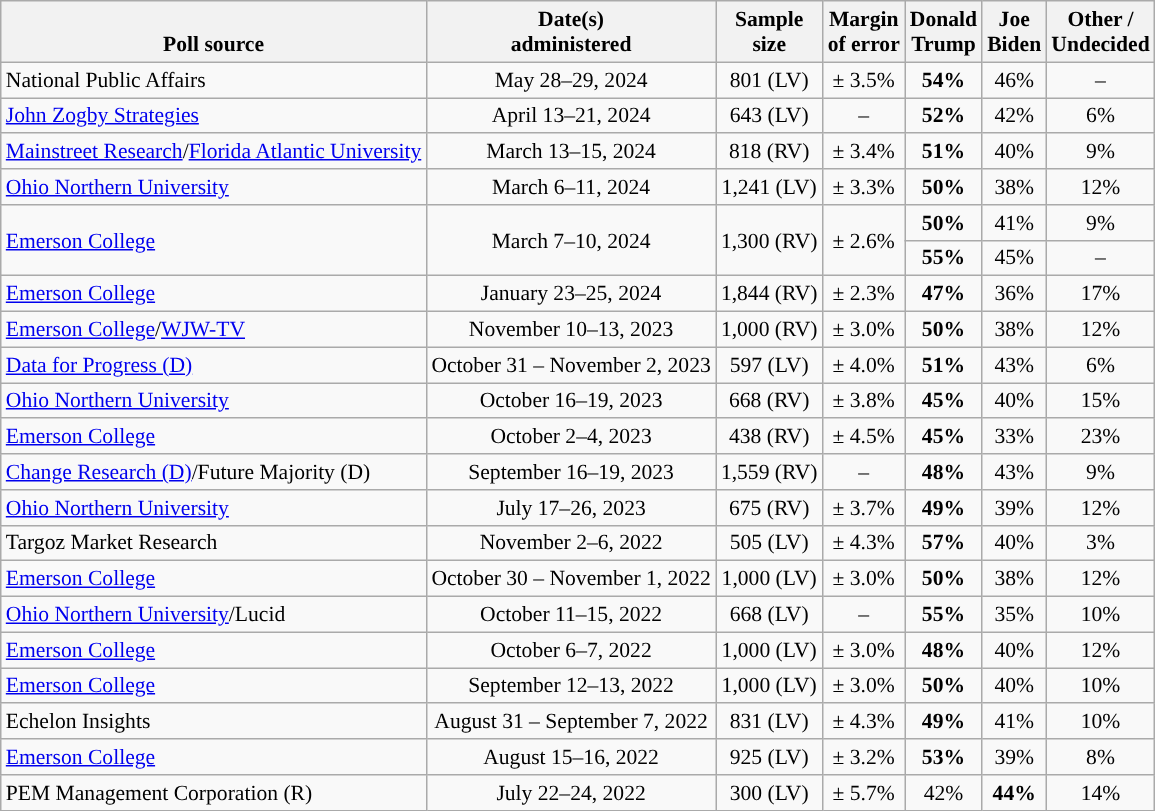<table class="wikitable sortable mw-datatable" style="font-size:90%;text-align:center;line-height:17px">
<tr valign=bottom>
<th>Poll source</th>
<th>Date(s)<br>administered</th>
<th>Sample<br>size</th>
<th>Margin<br>of error</th>
<th class="unsortable">Donald<br>Trump<br></th>
<th class="unsortable">Joe<br>Biden<br></th>
<th class="unsortable">Other /<br>Undecided</th>
</tr>
<tr>
<td style="text-align:left;">National Public Affairs</td>
<td data-sort-value=2024-06-05>May 28–29, 2024</td>
<td>801 (LV)</td>
<td>± 3.5%</td>
<td style="background-color:"><strong>54%</strong></td>
<td>46%</td>
<td>–</td>
</tr>
<tr>
<td style="text-align:left;"><a href='#'>John Zogby Strategies</a></td>
<td data-sort-value="2024-05-01">April 13–21, 2024</td>
<td>643 (LV)</td>
<td>–</td>
<td style="background-color:"><strong>52%</strong></td>
<td>42%</td>
<td>6%</td>
</tr>
<tr>
<td style="text-align:left;"><a href='#'>Mainstreet Research</a>/<a href='#'>Florida Atlantic University</a></td>
<td data-sort-value=2024-03-16>March 13–15, 2024</td>
<td>818 (RV)</td>
<td>± 3.4%</td>
<td style="background-color:"><strong>51%</strong></td>
<td>40%</td>
<td>9%</td>
</tr>
<tr>
<td style="text-align:left;"><a href='#'>Ohio Northern University</a><br></td>
<td data-sort-value="2024-03-13">March 6–11, 2024</td>
<td>1,241 (LV)</td>
<td>± 3.3%</td>
<td style="background-color:"><strong>50%</strong></td>
<td>38%</td>
<td>12%</td>
</tr>
<tr>
<td style="text-align:left;" rowspan="2"><a href='#'>Emerson College</a></td>
<td rowspan="2">March 7–10, 2024</td>
<td rowspan="2">1,300 (RV)</td>
<td rowspan="2">± 2.6%</td>
<td style="background-color:"><strong>50%</strong></td>
<td>41%</td>
<td>9%</td>
</tr>
<tr>
<td style="background-color:"><strong>55%</strong></td>
<td>45%</td>
<td>–</td>
</tr>
<tr>
<td style="text-align:left;"><a href='#'>Emerson College</a></td>
<td data-sort-value="2024-02-01">January 23–25, 2024</td>
<td>1,844 (RV)</td>
<td>± 2.3%</td>
<td style="background-color:"><strong>47%</strong></td>
<td>36%</td>
<td>17%</td>
</tr>
<tr>
<td style="text-align:left;"><a href='#'>Emerson College</a>/<a href='#'>WJW-TV</a></td>
<td data-sort-value="2023-11-13">November 10–13, 2023</td>
<td>1,000 (RV)</td>
<td>± 3.0%</td>
<td style="background-color:"><strong>50%</strong></td>
<td>38%</td>
<td>12%</td>
</tr>
<tr>
<td style="text-align:left;"><a href='#'>Data for Progress (D)</a></td>
<td data-sort-value="2023-11-09">October 31 – November 2, 2023</td>
<td>597 (LV)</td>
<td>± 4.0%</td>
<td style="background-color:"><strong>51%</strong></td>
<td>43%</td>
<td>6%</td>
</tr>
<tr>
<td style="text-align:left;"><a href='#'>Ohio Northern University</a></td>
<td data-sort-value="2023-10-30">October 16–19, 2023</td>
<td>668 (RV)</td>
<td>± 3.8%</td>
<td style="background-color:"><strong>45%</strong></td>
<td>40%</td>
<td>15%</td>
</tr>
<tr>
<td style="text-align:left;"><a href='#'>Emerson College</a></td>
<td data-sort-value="2023-10-10">October 2–4, 2023</td>
<td>438 (RV)</td>
<td>± 4.5%</td>
<td style="background-color:"><strong>45%</strong></td>
<td>33%</td>
<td>23%</td>
</tr>
<tr>
<td style="text-align:left;"><a href='#'>Change Research (D)</a>/Future Majority (D)</td>
<td>September 16–19, 2023</td>
<td>1,559 (RV)</td>
<td>–</td>
<td style="background-color:"><strong>48%</strong></td>
<td>43%</td>
<td>9%</td>
</tr>
<tr>
<td style="text-align:left;"><a href='#'>Ohio Northern University</a></td>
<td data-sort-value="2023-07-26">July 17–26, 2023</td>
<td>675 (RV)</td>
<td>± 3.7%</td>
<td style="background-color:"><strong>49%</strong></td>
<td>39%</td>
<td>12%</td>
</tr>
<tr>
<td style="text-align:left;">Targoz Market Research</td>
<td data-sort-value="2022-11-06">November 2–6, 2022</td>
<td>505 (LV)</td>
<td>± 4.3%</td>
<td style="background-color:"><strong>57%</strong></td>
<td>40%</td>
<td>3%</td>
</tr>
<tr>
<td style="text-align:left;"><a href='#'>Emerson College</a></td>
<td data-sort-value="2022-11-01">October 30 – November 1, 2022</td>
<td>1,000 (LV)</td>
<td>± 3.0%</td>
<td style="background-color:"><strong>50%</strong></td>
<td>38%</td>
<td>12%</td>
</tr>
<tr>
<td style="text-align:left;"><a href='#'>Ohio Northern University</a>/Lucid</td>
<td data-sort-value="2022-10-15">October 11–15, 2022</td>
<td>668 (LV)</td>
<td>–</td>
<td style="background-color:"><strong>55%</strong></td>
<td>35%</td>
<td>10%</td>
</tr>
<tr>
<td style="text-align:left;"><a href='#'>Emerson College</a></td>
<td data-sort-value="2022-10-07">October 6–7, 2022</td>
<td>1,000 (LV)</td>
<td>± 3.0%</td>
<td style="background-color:"><strong>48%</strong></td>
<td>40%</td>
<td>12%</td>
</tr>
<tr>
<td style="text-align:left;"><a href='#'>Emerson College</a></td>
<td data-sort-value="2022-09-13">September 12–13, 2022</td>
<td>1,000 (LV)</td>
<td>± 3.0%</td>
<td style="background-color:"><strong>50%</strong></td>
<td>40%</td>
<td>10%</td>
</tr>
<tr>
<td style="text-align:left;">Echelon Insights</td>
<td data-sort-value="2022-09-07">August 31 – September 7, 2022</td>
<td>831 (LV)</td>
<td>± 4.3%</td>
<td style="background-color:"><strong>49%</strong></td>
<td>41%</td>
<td>10%</td>
</tr>
<tr>
<td style="text-align:left;"><a href='#'>Emerson College</a></td>
<td data-sort-value="2022-08-16">August 15–16, 2022</td>
<td>925 (LV)</td>
<td>± 3.2%</td>
<td style="background-color:"><strong>53%</strong></td>
<td>39%</td>
<td>8%</td>
</tr>
<tr>
<td style="text-align:left;">PEM Management Corporation (R)</td>
<td data-sort-value="2022-07-24">July 22–24, 2022</td>
<td>300 (LV)</td>
<td>± 5.7%</td>
<td>42%</td>
<td style="color:black;background-color:"><strong>44%</strong></td>
<td>14%</td>
</tr>
</table>
